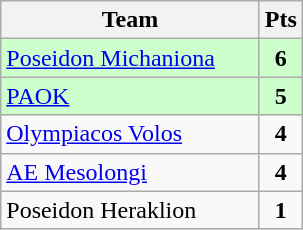<table class="wikitable" style="text-align: center;">
<tr>
<th width=165>Team</th>
<th width=20>Pts</th>
</tr>
<tr bgcolor="#ccffcc">
<td align=left><a href='#'>Poseidon Michaniona</a></td>
<td><strong>6</strong></td>
</tr>
<tr bgcolor="#ccffcc">
<td align=left><a href='#'>PAOK</a></td>
<td><strong>5</strong></td>
</tr>
<tr>
<td align=left><a href='#'>Olympiacos Volos</a></td>
<td><strong>4</strong></td>
</tr>
<tr>
<td align=left><a href='#'>AE Mesolongi</a></td>
<td><strong>4</strong></td>
</tr>
<tr>
<td align=left>Poseidon Heraklion</td>
<td><strong>1</strong></td>
</tr>
</table>
